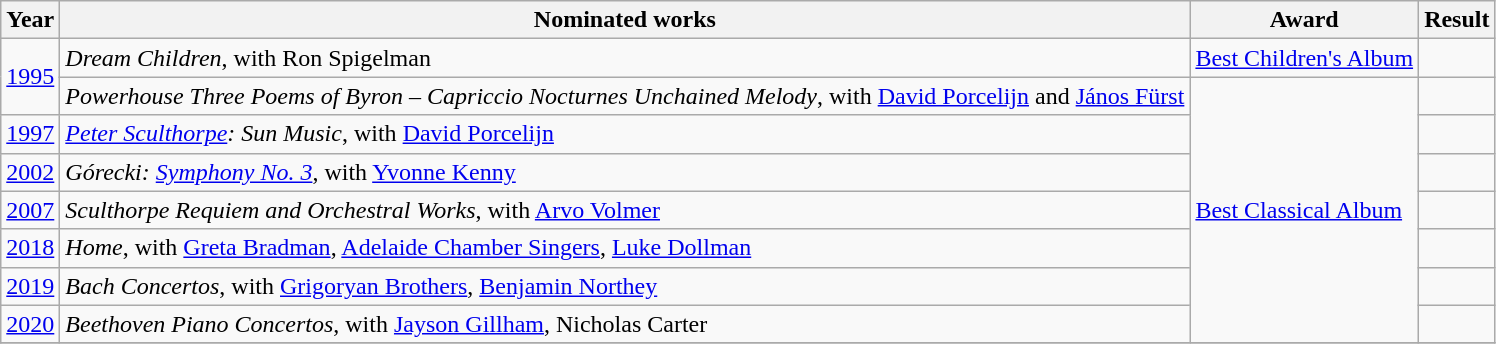<table class="wikitable">
<tr>
<th>Year</th>
<th>Nominated works</th>
<th>Award</th>
<th>Result</th>
</tr>
<tr>
<td rowspan="2"><a href='#'>1995</a></td>
<td><em>Dream Children</em>, with Ron Spigelman</td>
<td><a href='#'>Best Children's Album</a></td>
<td></td>
</tr>
<tr>
<td><em>Powerhouse Three Poems of Byron – Capriccio Nocturnes Unchained Melody</em>, with <a href='#'>David Porcelijn</a> and <a href='#'>János Fürst</a></td>
<td rowspan="7"><a href='#'>Best Classical Album</a></td>
<td></td>
</tr>
<tr>
<td><a href='#'>1997</a></td>
<td><em><a href='#'>Peter Sculthorpe</a>: Sun Music</em>, with <a href='#'>David Porcelijn</a></td>
<td></td>
</tr>
<tr>
<td><a href='#'>2002</a></td>
<td><em>Górecki: <a href='#'>Symphony No. 3</a></em>, with <a href='#'>Yvonne Kenny</a></td>
<td></td>
</tr>
<tr>
<td><a href='#'>2007</a></td>
<td><em>Sculthorpe Requiem and Orchestral Works</em>, with <a href='#'>Arvo Volmer</a></td>
<td></td>
</tr>
<tr>
<td><a href='#'>2018</a></td>
<td><em>Home</em>, with <a href='#'>Greta Bradman</a>, <a href='#'>Adelaide Chamber Singers</a>, <a href='#'>Luke Dollman</a></td>
<td></td>
</tr>
<tr>
<td><a href='#'>2019</a></td>
<td><em>Bach Concertos</em>, with <a href='#'>Grigoryan Brothers</a>, <a href='#'>Benjamin Northey</a></td>
<td></td>
</tr>
<tr>
<td><a href='#'>2020</a></td>
<td><em>Beethoven Piano Concertos</em>, with <a href='#'>Jayson Gillham</a>, Nicholas Carter</td>
<td></td>
</tr>
<tr>
</tr>
</table>
